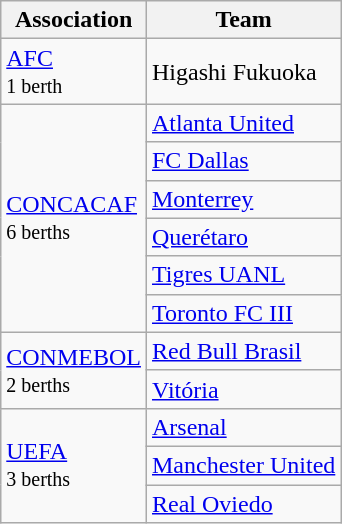<table class="wikitable">
<tr>
<th>Association</th>
<th>Team </th>
</tr>
<tr>
<td rowspan="1"><a href='#'>AFC</a><br><small>1 berth</small></td>
<td> Higashi Fukuoka</td>
</tr>
<tr>
<td rowspan="6"><a href='#'>CONCACAF</a><br><small>6 berths</small></td>
<td> <a href='#'>Atlanta United</a></td>
</tr>
<tr>
<td> <a href='#'>FC Dallas</a></td>
</tr>
<tr>
<td> <a href='#'>Monterrey</a></td>
</tr>
<tr>
<td> <a href='#'>Querétaro</a></td>
</tr>
<tr>
<td> <a href='#'>Tigres UANL</a></td>
</tr>
<tr>
<td> <a href='#'>Toronto FC III</a></td>
</tr>
<tr>
<td rowspan="2"><a href='#'>CONMEBOL</a><br><small>2 berths</small></td>
<td> <a href='#'>Red Bull Brasil</a></td>
</tr>
<tr>
<td> <a href='#'>Vitória</a></td>
</tr>
<tr>
<td rowspan="3"><a href='#'>UEFA</a><br><small>3 berths</small></td>
<td> <a href='#'>Arsenal</a></td>
</tr>
<tr>
<td> <a href='#'>Manchester United</a></td>
</tr>
<tr>
<td> <a href='#'>Real Oviedo</a></td>
</tr>
</table>
